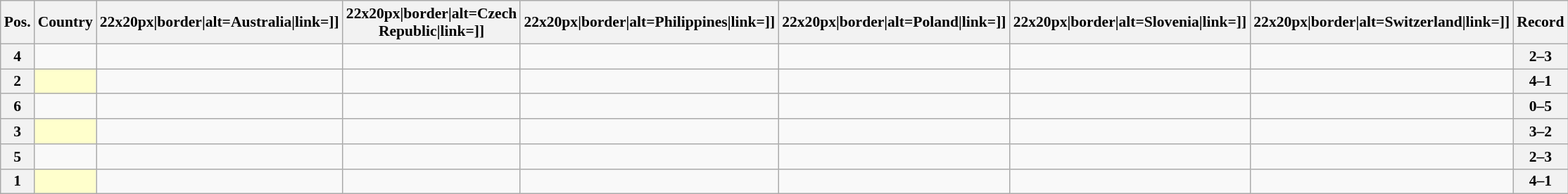<table class="wikitable sortable nowrap" style="text-align:center; font-size:0.9em;">
<tr>
<th>Pos.</th>
<th>Country</th>
<th [[Image:>22x20px|border|alt=Australia|link=]]</th>
<th [[Image:>22x20px|border|alt=Czech Republic|link=]]</th>
<th [[Image:>22x20px|border|alt=Philippines|link=]]</th>
<th [[Image:>22x20px|border|alt=Poland|link=]]</th>
<th [[Image:>22x20px|border|alt=Slovenia|link=]]</th>
<th [[Image:>22x20px|border|alt=Switzerland|link=]]</th>
<th>Record</th>
</tr>
<tr>
<th>4</th>
<td style="text-align:left;"></td>
<td></td>
<td></td>
<td></td>
<td></td>
<td></td>
<td></td>
<th>2–3</th>
</tr>
<tr>
<th>2</th>
<td style="text-align:left;background:#ffffcc;"></td>
<td></td>
<td></td>
<td></td>
<td></td>
<td></td>
<td></td>
<th>4–1</th>
</tr>
<tr>
<th>6</th>
<td style="text-align:left;"></td>
<td></td>
<td></td>
<td></td>
<td></td>
<td></td>
<td></td>
<th>0–5</th>
</tr>
<tr>
<th>3</th>
<td style="text-align:left;background:#ffffcc;"></td>
<td></td>
<td></td>
<td></td>
<td></td>
<td></td>
<td></td>
<th>3–2</th>
</tr>
<tr>
<th>5</th>
<td style="text-align:left;"></td>
<td></td>
<td></td>
<td></td>
<td></td>
<td></td>
<td></td>
<th>2–3</th>
</tr>
<tr>
<th>1</th>
<td style="text-align:left;background:#ffffcc;"></td>
<td></td>
<td></td>
<td></td>
<td></td>
<td></td>
<td></td>
<th>4–1</th>
</tr>
</table>
